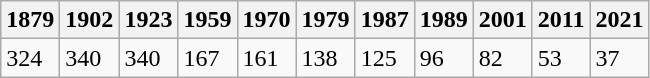<table class="wikitable">
<tr>
<th>1879</th>
<th>1902</th>
<th>1923</th>
<th>1959</th>
<th>1970</th>
<th>1979</th>
<th>1987</th>
<th>1989</th>
<th>2001</th>
<th>2011</th>
<th>2021</th>
</tr>
<tr>
<td>324</td>
<td>340</td>
<td>340</td>
<td>167</td>
<td>161</td>
<td>138</td>
<td>125</td>
<td>96</td>
<td>82</td>
<td>53</td>
<td>37</td>
</tr>
</table>
